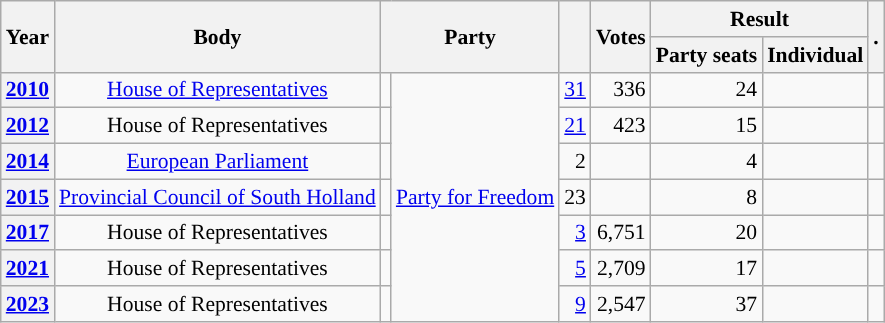<table class="wikitable plainrowheaders sortable" border=2 cellpadding=4 cellspacing=0 style="border: 1px #aaa solid; font-size: 90%; text-align:center;">
<tr>
<th scope="col" rowspan=2>Year</th>
<th scope="col" rowspan=2>Body</th>
<th scope="col" colspan=2 rowspan=2>Party</th>
<th scope="col" rowspan=2></th>
<th scope="col" rowspan=2>Votes</th>
<th scope="colgroup" colspan=2>Result</th>
<th scope="col" rowspan=2 class="unsortable">.</th>
</tr>
<tr>
<th scope="col">Party seats</th>
<th scope="col">Individual</th>
</tr>
<tr>
<th scope="row"><a href='#'>2010</a></th>
<td><a href='#'>House of Representatives</a></td>
<td style="background-color:"></td>
<td rowspan="7"><a href='#'>Party for Freedom</a></td>
<td style=text-align:right><a href='#'>31</a></td>
<td style=text-align:right>336</td>
<td style=text-align:right>24</td>
<td></td>
<td></td>
</tr>
<tr>
<th scope="row"><a href='#'>2012</a></th>
<td>House of Representatives</td>
<td style="background-color:"></td>
<td style=text-align:right><a href='#'>21</a></td>
<td style=text-align:right>423</td>
<td style=text-align:right>15</td>
<td></td>
<td></td>
</tr>
<tr>
<th scope="row"><a href='#'>2014</a></th>
<td><a href='#'>European Parliament</a></td>
<td style="background-color:"></td>
<td style=text-align:right>2</td>
<td style=text-align:right></td>
<td style=text-align:right>4</td>
<td></td>
<td></td>
</tr>
<tr>
<th scope="row"><a href='#'>2015</a></th>
<td><a href='#'>Provincial Council of South Holland</a></td>
<td style="background-color:"></td>
<td style=text-align:right>23</td>
<td style=text-align:right></td>
<td style=text-align:right>8</td>
<td></td>
<td></td>
</tr>
<tr>
<th scope="row"><a href='#'>2017</a></th>
<td>House of Representatives</td>
<td style="background-color:"></td>
<td style=text-align:right><a href='#'>3</a></td>
<td style=text-align:right>6,751</td>
<td style=text-align:right>20</td>
<td></td>
<td></td>
</tr>
<tr>
<th scope="row"><a href='#'>2021</a></th>
<td>House of Representatives</td>
<td style="background-color:"></td>
<td style=text-align:right><a href='#'>5</a></td>
<td style=text-align:right>2,709</td>
<td style=text-align:right>17</td>
<td></td>
<td></td>
</tr>
<tr>
<th scope="row"><a href='#'>2023</a></th>
<td>House of Representatives</td>
<td style="background-color:"></td>
<td style=text-align:right><a href='#'>9</a></td>
<td style=text-align:right>2,547</td>
<td style=text-align:right>37</td>
<td></td>
<td></td>
</tr>
</table>
